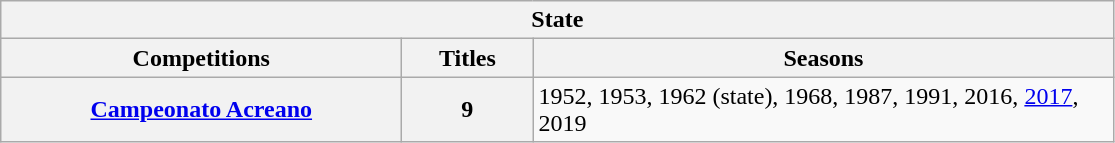<table class="wikitable">
<tr>
<th colspan="3">State</th>
</tr>
<tr>
<th style="width:260px">Competitions</th>
<th style="width:80px">Titles</th>
<th style="width:380px">Seasons</th>
</tr>
<tr>
<th style="text-align:center"><a href='#'>Campeonato Acreano</a></th>
<th style="text-align:center"><strong>9</strong></th>
<td align="left">1952, 1953, 1962 (state), 1968, 1987, 1991, 2016, <a href='#'>2017</a>, 2019</td>
</tr>
</table>
